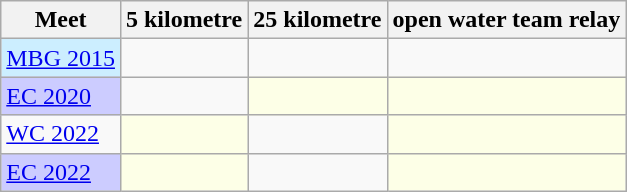<table class="sortable wikitable">
<tr>
<th>Meet</th>
<th class="unsortable">5 kilometre</th>
<th class="unsortable">25 kilometre</th>
<th class="unsortable">open water team relay</th>
</tr>
<tr>
<td style="background:#cceeff"><a href='#'>MBG 2015</a></td>
<td align="center"></td>
<td></td>
<td align="center"></td>
</tr>
<tr>
<td style="background:#ccccff"><a href='#'>EC 2020</a></td>
<td align="center"></td>
<td style="background:#fdffe7"></td>
<td style="background:#fdffe7"></td>
</tr>
<tr>
<td><a href='#'>WC 2022</a></td>
<td style="background:#fdffe7"></td>
<td align="center"></td>
<td style="background:#fdffe7"></td>
</tr>
<tr>
<td style="background:#ccccff"><a href='#'>EC 2022</a></td>
<td style="background:#fdffe7"></td>
<td align="center"></td>
<td style="background:#fdffe7"></td>
</tr>
</table>
